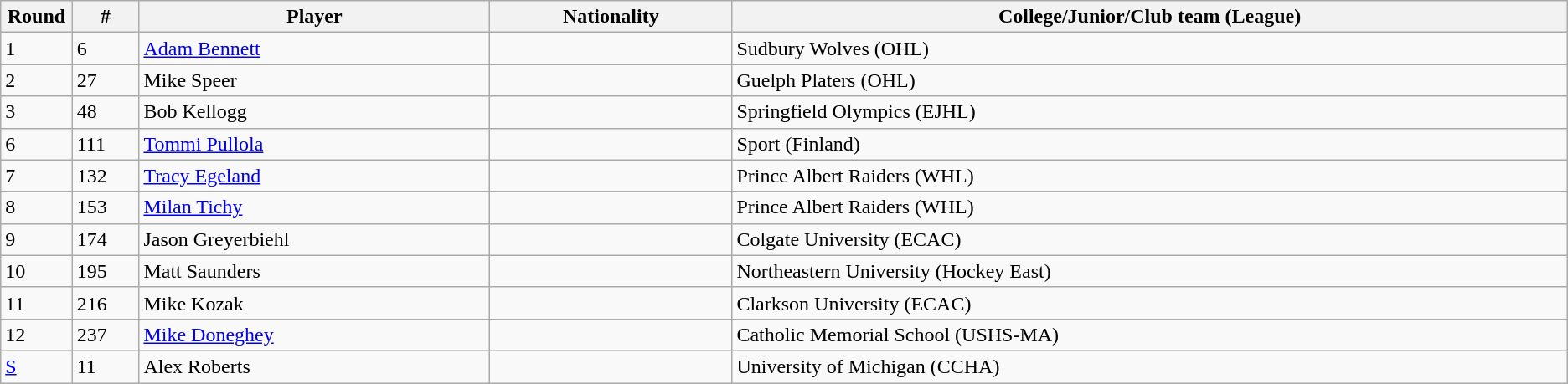<table class="wikitable">
<tr>
<th width="4.0%">Round</th>
<th width="4.0%">#</th>
<th width="21.0%">Player</th>
<th width="14.5%">Nationality</th>
<th width="50.0%">College/Junior/Club team (League)</th>
</tr>
<tr>
<td>1</td>
<td>6</td>
<td><a href='#'>Adam Bennett</a></td>
<td></td>
<td>Sudbury Wolves (OHL)</td>
</tr>
<tr>
<td>2</td>
<td>27</td>
<td>Mike Speer</td>
<td></td>
<td>Guelph Platers (OHL)</td>
</tr>
<tr>
<td>3</td>
<td>48</td>
<td>Bob Kellogg</td>
<td></td>
<td>Springfield Olympics (EJHL)</td>
</tr>
<tr>
<td>6</td>
<td>111</td>
<td><a href='#'>Tommi Pullola</a></td>
<td></td>
<td>Sport (Finland)</td>
</tr>
<tr>
<td>7</td>
<td>132</td>
<td><a href='#'>Tracy Egeland</a></td>
<td></td>
<td>Prince Albert Raiders (WHL)</td>
</tr>
<tr>
<td>8</td>
<td>153</td>
<td><a href='#'>Milan Tichy</a></td>
<td></td>
<td>Prince Albert Raiders (WHL)</td>
</tr>
<tr>
<td>9</td>
<td>174</td>
<td>Jason Greyerbiehl</td>
<td></td>
<td>Colgate University (ECAC)</td>
</tr>
<tr>
<td>10</td>
<td>195</td>
<td>Matt Saunders</td>
<td></td>
<td>Northeastern University (Hockey East)</td>
</tr>
<tr>
<td>11</td>
<td>216</td>
<td>Mike Kozak</td>
<td></td>
<td>Clarkson University (ECAC)</td>
</tr>
<tr>
<td>12</td>
<td>237</td>
<td><a href='#'>Mike Doneghey</a></td>
<td></td>
<td>Catholic Memorial School (USHS-MA)</td>
</tr>
<tr>
<td><a href='#'>S</a></td>
<td>11</td>
<td>Alex Roberts</td>
<td></td>
<td>University of Michigan (CCHA)</td>
</tr>
</table>
